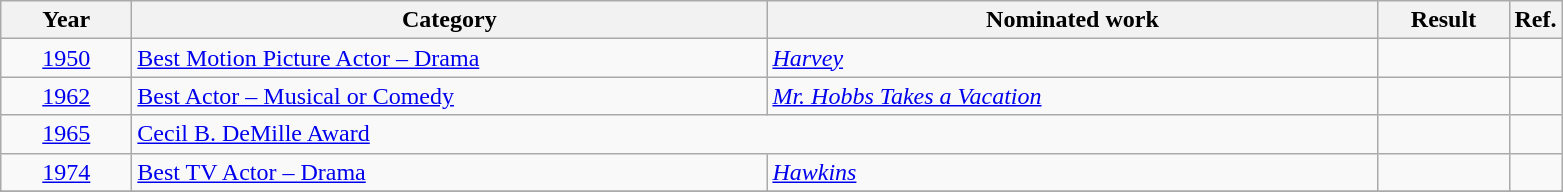<table class=wikitable>
<tr>
<th scope="col" style="width:5em;">Year</th>
<th scope="col" style="width:26em;">Category</th>
<th scope="col" style="width:25em;">Nominated work</th>
<th scope="col" style="width:5em;">Result</th>
<th>Ref.</th>
</tr>
<tr>
<td style="text-align:center;"><a href='#'>1950</a></td>
<td><a href='#'>Best Motion Picture Actor – Drama</a></td>
<td><em><a href='#'>Harvey</a></em></td>
<td></td>
<td style="text-align:center;"></td>
</tr>
<tr>
<td style="text-align:center;"><a href='#'>1962</a></td>
<td><a href='#'>Best Actor – Musical or Comedy</a></td>
<td><em><a href='#'>Mr. Hobbs Takes a Vacation</a></em></td>
<td></td>
<td style="text-align:center;"></td>
</tr>
<tr>
<td style="text-align:center;"><a href='#'>1965</a></td>
<td colspan=2><a href='#'>Cecil B. DeMille Award</a></td>
<td></td>
<td style="text-align:center;"></td>
</tr>
<tr>
<td style="text-align:center;"><a href='#'>1974</a></td>
<td><a href='#'>Best TV Actor – Drama</a></td>
<td><em><a href='#'>Hawkins</a></em></td>
<td></td>
<td style="text-align:center;"></td>
</tr>
<tr>
</tr>
</table>
